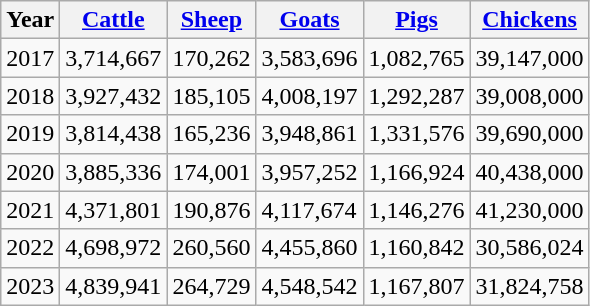<table class="wikitable">
<tr>
<th>Year</th>
<th><a href='#'>Cattle</a></th>
<th><a href='#'>Sheep</a></th>
<th><a href='#'>Goats</a></th>
<th><a href='#'>Pigs</a></th>
<th><a href='#'>Chickens</a></th>
</tr>
<tr>
<td>2017</td>
<td>3,714,667</td>
<td>170,262</td>
<td>3,583,696</td>
<td>1,082,765</td>
<td>39,147,000</td>
</tr>
<tr>
<td>2018</td>
<td>3,927,432</td>
<td>185,105</td>
<td>4,008,197</td>
<td>1,292,287</td>
<td>39,008,000</td>
</tr>
<tr>
<td>2019</td>
<td>3,814,438</td>
<td>165,236</td>
<td>3,948,861</td>
<td>1,331,576</td>
<td>39,690,000</td>
</tr>
<tr>
<td>2020</td>
<td>3,885,336</td>
<td>174,001</td>
<td>3,957,252</td>
<td>1,166,924</td>
<td>40,438,000</td>
</tr>
<tr>
<td>2021</td>
<td>4,371,801</td>
<td>190,876</td>
<td>4,117,674</td>
<td>1,146,276</td>
<td>41,230,000</td>
</tr>
<tr>
<td>2022</td>
<td>4,698,972</td>
<td>260,560</td>
<td>4,455,860</td>
<td>1,160,842</td>
<td>30,586,024</td>
</tr>
<tr>
<td>2023</td>
<td>4,839,941</td>
<td>264,729</td>
<td>4,548,542</td>
<td>1,167,807</td>
<td>31,824,758</td>
</tr>
</table>
